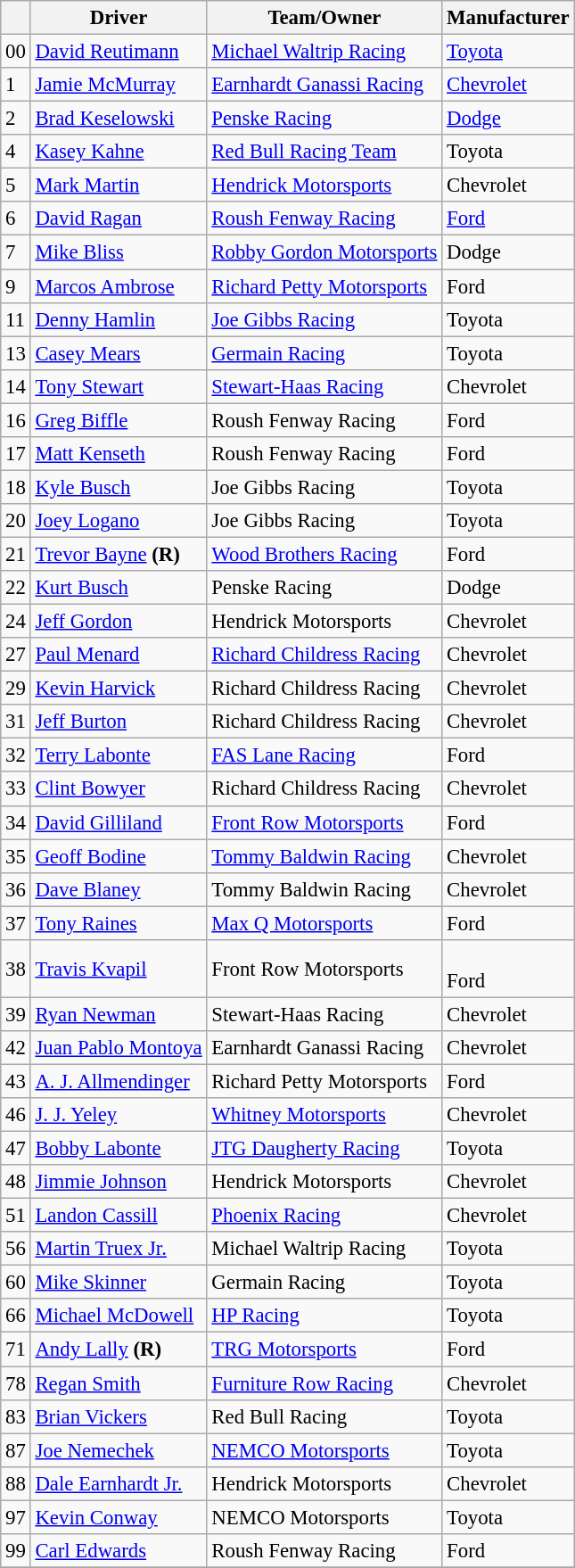<table class="wikitable" style="font-size:95%">
<tr>
<th></th>
<th>Driver</th>
<th>Team/Owner</th>
<th>Manufacturer</th>
</tr>
<tr>
<td>00</td>
<td><a href='#'>David Reutimann</a></td>
<td><a href='#'>Michael Waltrip Racing</a></td>
<td><a href='#'>Toyota</a></td>
</tr>
<tr>
<td>1</td>
<td><a href='#'>Jamie McMurray</a></td>
<td><a href='#'>Earnhardt Ganassi Racing</a></td>
<td><a href='#'>Chevrolet</a></td>
</tr>
<tr>
<td>2</td>
<td><a href='#'>Brad Keselowski</a></td>
<td><a href='#'>Penske Racing</a></td>
<td><a href='#'>Dodge</a></td>
</tr>
<tr>
<td>4</td>
<td><a href='#'>Kasey Kahne</a></td>
<td><a href='#'>Red Bull Racing Team</a></td>
<td>Toyota</td>
</tr>
<tr>
<td>5</td>
<td><a href='#'>Mark Martin</a></td>
<td><a href='#'>Hendrick Motorsports</a></td>
<td>Chevrolet</td>
</tr>
<tr>
<td>6</td>
<td><a href='#'>David Ragan</a></td>
<td><a href='#'>Roush Fenway Racing</a></td>
<td><a href='#'>Ford</a></td>
</tr>
<tr>
<td>7</td>
<td><a href='#'>Mike Bliss</a></td>
<td><a href='#'>Robby Gordon Motorsports</a></td>
<td>Dodge</td>
</tr>
<tr>
<td>9</td>
<td><a href='#'>Marcos Ambrose</a></td>
<td><a href='#'>Richard Petty Motorsports</a></td>
<td>Ford</td>
</tr>
<tr>
<td>11</td>
<td><a href='#'>Denny Hamlin</a></td>
<td><a href='#'>Joe Gibbs Racing</a></td>
<td>Toyota</td>
</tr>
<tr>
<td>13</td>
<td><a href='#'>Casey Mears</a></td>
<td><a href='#'>Germain Racing</a></td>
<td>Toyota</td>
</tr>
<tr>
<td>14</td>
<td><a href='#'>Tony Stewart</a></td>
<td><a href='#'>Stewart-Haas Racing</a></td>
<td>Chevrolet</td>
</tr>
<tr>
<td>16</td>
<td><a href='#'>Greg Biffle</a></td>
<td>Roush Fenway Racing</td>
<td>Ford</td>
</tr>
<tr>
<td>17</td>
<td><a href='#'>Matt Kenseth</a></td>
<td>Roush Fenway Racing</td>
<td>Ford</td>
</tr>
<tr>
<td>18</td>
<td><a href='#'>Kyle Busch</a></td>
<td>Joe Gibbs Racing</td>
<td>Toyota</td>
</tr>
<tr>
<td>20</td>
<td><a href='#'>Joey Logano</a></td>
<td>Joe Gibbs Racing</td>
<td>Toyota</td>
</tr>
<tr>
<td>21</td>
<td><a href='#'>Trevor Bayne</a> <strong>(R)</strong></td>
<td><a href='#'>Wood Brothers Racing</a></td>
<td>Ford</td>
</tr>
<tr>
<td>22</td>
<td><a href='#'>Kurt Busch</a></td>
<td>Penske Racing</td>
<td>Dodge</td>
</tr>
<tr>
<td>24</td>
<td><a href='#'>Jeff Gordon</a></td>
<td>Hendrick Motorsports</td>
<td>Chevrolet</td>
</tr>
<tr>
<td>27</td>
<td><a href='#'>Paul Menard</a></td>
<td><a href='#'>Richard Childress Racing</a></td>
<td>Chevrolet</td>
</tr>
<tr>
<td>29</td>
<td><a href='#'>Kevin Harvick</a></td>
<td>Richard Childress Racing</td>
<td>Chevrolet</td>
</tr>
<tr>
<td>31</td>
<td><a href='#'>Jeff Burton</a></td>
<td>Richard Childress Racing</td>
<td>Chevrolet</td>
</tr>
<tr>
<td>32</td>
<td><a href='#'>Terry Labonte</a></td>
<td><a href='#'>FAS Lane Racing</a></td>
<td>Ford</td>
</tr>
<tr>
<td>33</td>
<td><a href='#'>Clint Bowyer</a></td>
<td>Richard Childress Racing</td>
<td>Chevrolet</td>
</tr>
<tr>
<td>34</td>
<td><a href='#'>David Gilliland</a></td>
<td><a href='#'>Front Row Motorsports</a></td>
<td>Ford</td>
</tr>
<tr>
<td>35</td>
<td><a href='#'>Geoff Bodine</a></td>
<td><a href='#'>Tommy Baldwin Racing</a></td>
<td>Chevrolet</td>
</tr>
<tr>
<td>36</td>
<td><a href='#'>Dave Blaney</a></td>
<td>Tommy Baldwin Racing</td>
<td>Chevrolet</td>
</tr>
<tr>
<td>37</td>
<td><a href='#'>Tony Raines</a></td>
<td><a href='#'>Max Q Motorsports</a></td>
<td>Ford</td>
</tr>
<tr>
<td>38</td>
<td><a href='#'>Travis Kvapil</a></td>
<td>Front Row Motorsports</td>
<td><br>Ford</td>
</tr>
<tr>
<td>39</td>
<td><a href='#'>Ryan Newman</a></td>
<td>Stewart-Haas Racing</td>
<td>Chevrolet</td>
</tr>
<tr>
<td>42</td>
<td><a href='#'>Juan Pablo Montoya</a></td>
<td>Earnhardt Ganassi Racing</td>
<td>Chevrolet</td>
</tr>
<tr>
<td>43</td>
<td><a href='#'>A. J. Allmendinger</a></td>
<td>Richard Petty Motorsports</td>
<td>Ford</td>
</tr>
<tr>
<td>46</td>
<td><a href='#'>J. J. Yeley</a></td>
<td><a href='#'>Whitney Motorsports</a></td>
<td>Chevrolet</td>
</tr>
<tr>
<td>47</td>
<td><a href='#'>Bobby Labonte</a></td>
<td><a href='#'>JTG Daugherty Racing</a></td>
<td>Toyota</td>
</tr>
<tr>
<td>48</td>
<td><a href='#'>Jimmie Johnson</a></td>
<td>Hendrick Motorsports</td>
<td>Chevrolet</td>
</tr>
<tr>
<td>51</td>
<td><a href='#'>Landon Cassill</a></td>
<td><a href='#'>Phoenix Racing</a></td>
<td>Chevrolet</td>
</tr>
<tr>
<td>56</td>
<td><a href='#'>Martin Truex Jr.</a></td>
<td>Michael Waltrip Racing</td>
<td>Toyota</td>
</tr>
<tr>
<td>60</td>
<td><a href='#'>Mike Skinner</a></td>
<td>Germain Racing</td>
<td>Toyota</td>
</tr>
<tr>
<td>66</td>
<td><a href='#'>Michael McDowell</a></td>
<td><a href='#'>HP Racing</a></td>
<td>Toyota</td>
</tr>
<tr>
<td>71</td>
<td><a href='#'>Andy Lally</a> <strong>(R)</strong></td>
<td><a href='#'>TRG Motorsports</a></td>
<td>Ford</td>
</tr>
<tr>
<td>78</td>
<td><a href='#'>Regan Smith</a></td>
<td><a href='#'>Furniture Row Racing</a></td>
<td>Chevrolet</td>
</tr>
<tr>
<td>83</td>
<td><a href='#'>Brian Vickers</a></td>
<td>Red Bull Racing</td>
<td>Toyota</td>
</tr>
<tr>
<td>87</td>
<td><a href='#'>Joe Nemechek</a></td>
<td><a href='#'>NEMCO Motorsports</a></td>
<td>Toyota</td>
</tr>
<tr>
<td>88</td>
<td><a href='#'>Dale Earnhardt Jr.</a></td>
<td>Hendrick Motorsports</td>
<td>Chevrolet</td>
</tr>
<tr>
<td>97</td>
<td><a href='#'>Kevin Conway</a></td>
<td>NEMCO Motorsports</td>
<td>Toyota</td>
</tr>
<tr>
<td>99</td>
<td><a href='#'>Carl Edwards</a></td>
<td>Roush Fenway Racing</td>
<td>Ford</td>
</tr>
<tr>
</tr>
</table>
